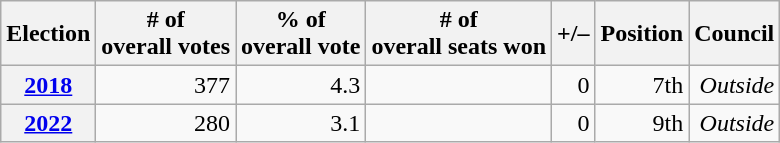<table class="wikitable" style="text-align: right;">
<tr>
<th>Election</th>
<th># of<br>overall votes</th>
<th>% of<br>overall vote</th>
<th># of<br>overall seats won</th>
<th>+/–</th>
<th>Position</th>
<th>Council</th>
</tr>
<tr>
<th><a href='#'>2018</a></th>
<td> 377</td>
<td> 4.3</td>
<td></td>
<td> 0</td>
<td> 7th</td>
<td><em>Outside</em></td>
</tr>
<tr>
<th><a href='#'>2022</a></th>
<td> 280</td>
<td> 3.1</td>
<td></td>
<td> 0</td>
<td> 9th</td>
<td><em>Outside</em></td>
</tr>
</table>
